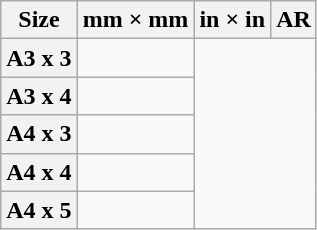<table class="wikitable">
<tr>
<th>Size</th>
<th>mm × mm</th>
<th>in × in</th>
<th title="aspect ratio">AR</th>
</tr>
<tr>
<th>A3 x 3</th>
<td></td>
</tr>
<tr>
<th>A3 x 4</th>
<td></td>
</tr>
<tr>
<th>A4 x 3</th>
<td></td>
</tr>
<tr>
<th>A4 x 4</th>
<td></td>
</tr>
<tr>
<th>A4 x 5</th>
<td></td>
</tr>
</table>
